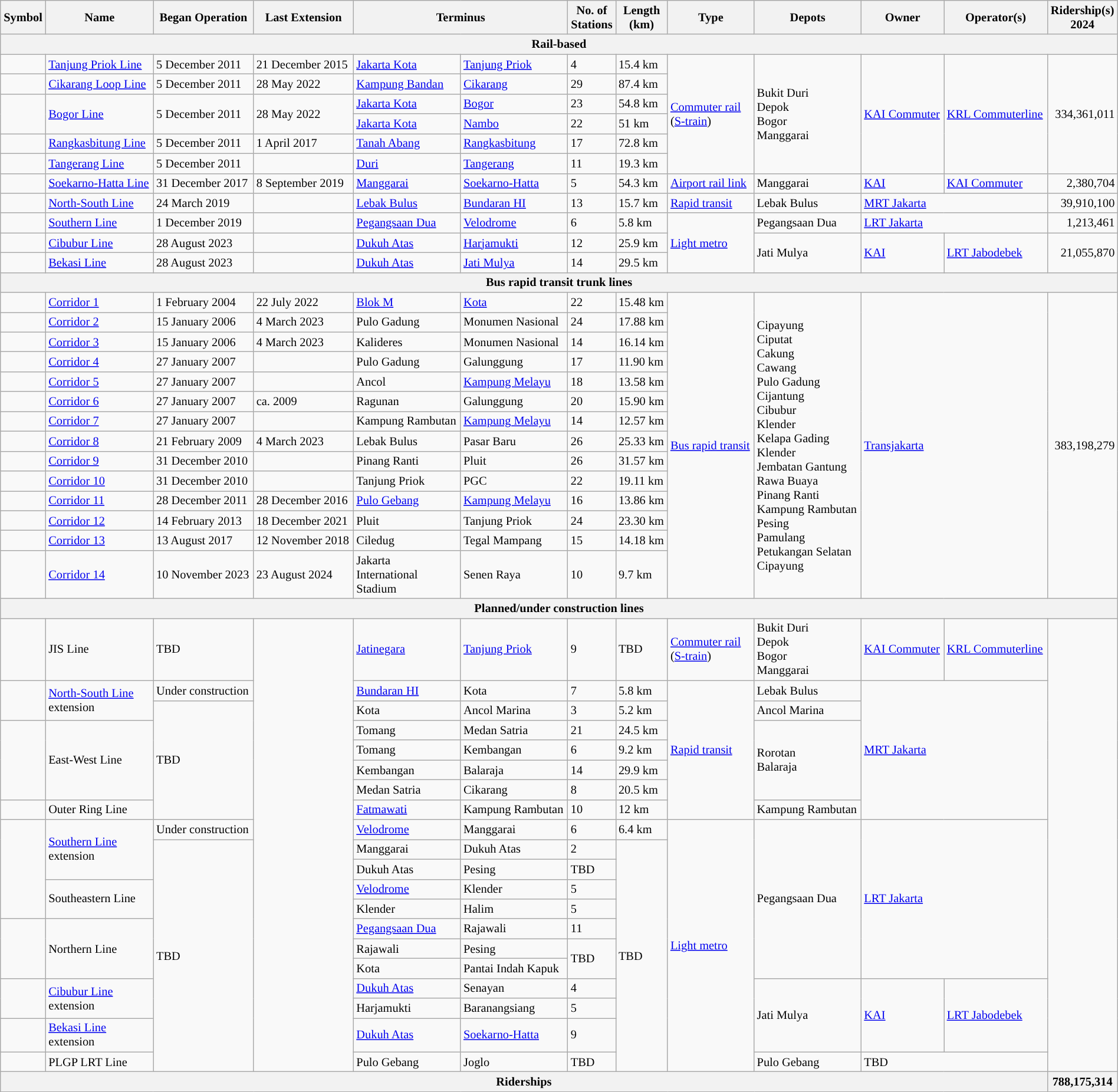<table class="wikitable sortable" style="margin:0 auto; white-space:nowrap;; font-size:90%;  width:100%; font-size:85%">
<tr>
<th>Symbol</th>
<th>Name</th>
<th>Began Operation</th>
<th>Last Extension</th>
<th colspan=2>Terminus</th>
<th>No. of <br>Stations</th>
<th>Length<br>(km)</th>
<th>Type</th>
<th>Depots</th>
<th>Owner</th>
<th>Operator(s)</th>
<th>Ridership(s) <br>2024</th>
</tr>
<tr>
<th colspan="13">Rail-based</th>
</tr>
<tr>
<td align="center"></td>
<td><a href='#'>Tanjung Priok Line</a></td>
<td>5 December 2011</td>
<td>21 December 2015</td>
<td><a href='#'>Jakarta Kota</a></td>
<td><a href='#'>Tanjung Priok</a></td>
<td>4</td>
<td>15.4 km</td>
<td rowspan="6"><a href='#'>Commuter rail</a> <br>(<a href='#'>S-train</a>)</td>
<td rowspan="6">Bukit Duri <br>Depok <br>Bogor <br>Manggarai</td>
<td rowspan="6"><a href='#'>KAI Commuter</a></td>
<td rowspan="6"><a href='#'>KRL Commuterline</a></td>
<td rowspan="6" align="right">334,361,011</td>
</tr>
<tr>
<td align="center"></td>
<td><a href='#'>Cikarang Loop Line</a></td>
<td>5 December 2011</td>
<td>28 May 2022</td>
<td><a href='#'>Kampung Bandan</a></td>
<td><a href='#'>Cikarang</a></td>
<td>29</td>
<td>87.4 km</td>
</tr>
<tr>
<td rowspan="2" align="center"></td>
<td rowspan="2"><a href='#'>Bogor Line</a></td>
<td rowspan="2">5 December 2011</td>
<td rowspan="2">28 May 2022</td>
<td><a href='#'>Jakarta Kota</a></td>
<td><a href='#'>Bogor</a></td>
<td>23</td>
<td>54.8 km</td>
</tr>
<tr>
<td><a href='#'>Jakarta Kota</a></td>
<td><a href='#'>Nambo</a></td>
<td>22</td>
<td>51 km</td>
</tr>
<tr>
<td align="center"></td>
<td><a href='#'>Rangkasbitung Line</a></td>
<td>5 December 2011</td>
<td>1 April 2017</td>
<td><a href='#'>Tanah Abang</a></td>
<td><a href='#'>Rangkasbitung</a></td>
<td>17</td>
<td>72.8 km</td>
</tr>
<tr>
<td align="center"></td>
<td><a href='#'>Tangerang Line</a></td>
<td>5 December 2011</td>
<td></td>
<td><a href='#'>Duri</a></td>
<td><a href='#'>Tangerang</a></td>
<td>11</td>
<td>19.3 km</td>
</tr>
<tr>
<td align="center"></td>
<td><a href='#'>Soekarno-Hatta Line</a></td>
<td>31 December 2017</td>
<td>8 September 2019</td>
<td><a href='#'>Manggarai</a></td>
<td><a href='#'>Soekarno-Hatta</a></td>
<td>5</td>
<td>54.3 km</td>
<td><a href='#'>Airport rail link</a></td>
<td>Manggarai</td>
<td><a href='#'>KAI</a></td>
<td><a href='#'>KAI Commuter</a></td>
<td align="right">2,380,704</td>
</tr>
<tr>
<td align="center"></td>
<td><a href='#'>North-South Line</a></td>
<td>24 March 2019</td>
<td></td>
<td><a href='#'>Lebak Bulus</a></td>
<td><a href='#'>Bundaran HI</a></td>
<td>13</td>
<td>15.7 km</td>
<td><a href='#'>Rapid transit</a></td>
<td>Lebak Bulus</td>
<td colspan="2"><a href='#'>MRT Jakarta</a></td>
<td align="right">39,910,100</td>
</tr>
<tr>
<td align="center"></td>
<td><a href='#'>Southern Line</a></td>
<td>1 December 2019</td>
<td></td>
<td><a href='#'>Pegangsaan Dua</a></td>
<td><a href='#'>Velodrome</a></td>
<td>6</td>
<td>5.8 km</td>
<td rowspan="3"><a href='#'>Light metro</a></td>
<td>Pegangsaan Dua</td>
<td colspan="2"><a href='#'>LRT Jakarta</a></td>
<td align="right">1,213,461</td>
</tr>
<tr>
<td align="center"></td>
<td><a href='#'>Cibubur Line</a></td>
<td>28 August 2023</td>
<td></td>
<td><a href='#'>Dukuh Atas</a></td>
<td><a href='#'>Harjamukti</a></td>
<td>12</td>
<td>25.9 km</td>
<td rowspan="2">Jati Mulya</td>
<td rowspan="2"><a href='#'>KAI</a></td>
<td rowspan="2"><a href='#'>LRT Jabodebek</a></td>
<td rowspan="2" align="right">21,055,870</td>
</tr>
<tr>
<td align="center"></td>
<td><a href='#'>Bekasi Line</a></td>
<td>28 August 2023</td>
<td></td>
<td><a href='#'>Dukuh Atas</a></td>
<td><a href='#'>Jati Mulya</a></td>
<td>14</td>
<td>29.5 km</td>
</tr>
<tr>
<th colspan="13">Bus rapid transit trunk lines</th>
</tr>
<tr>
<td align="center"></td>
<td><a href='#'>Corridor 1</a></td>
<td>1 February 2004</td>
<td>22 July 2022</td>
<td><a href='#'>Blok M</a></td>
<td><a href='#'>Kota</a></td>
<td>22</td>
<td>15.48 km</td>
<td rowspan="14"><a href='#'>Bus rapid transit</a></td>
<td rowspan="14">Cipayung<br>Ciputat<br>Cakung<br>Cawang<br>Pulo Gadung<br>Cijantung<br>Cibubur<br>Klender<br>Kelapa Gading<br>Klender<br>Jembatan Gantung<br>Rawa Buaya<br>Pinang Ranti<br>Kampung Rambutan<br>Pesing<br>Pamulang<br>Petukangan Selatan<br>Cipayung</td>
<td colspan="2" rowspan="14"><a href='#'>Transjakarta</a></td>
<td rowspan="14" align="right">383,198,279</td>
</tr>
<tr>
<td align="center"></td>
<td><a href='#'>Corridor 2</a></td>
<td>15 January 2006</td>
<td>4 March 2023</td>
<td>Pulo Gadung</td>
<td>Monumen Nasional</td>
<td>24</td>
<td>17.88 km</td>
</tr>
<tr>
<td align="center"></td>
<td><a href='#'>Corridor 3</a></td>
<td>15 January 2006</td>
<td>4 March 2023</td>
<td>Kalideres</td>
<td>Monumen Nasional</td>
<td>14</td>
<td>16.14 km</td>
</tr>
<tr>
<td align="center"></td>
<td><a href='#'>Corridor 4</a></td>
<td>27 January 2007</td>
<td></td>
<td>Pulo Gadung</td>
<td>Galunggung</td>
<td>17</td>
<td>11.90 km</td>
</tr>
<tr>
<td align="center"></td>
<td><a href='#'>Corridor 5</a></td>
<td>27 January 2007</td>
<td></td>
<td>Ancol</td>
<td><a href='#'>Kampung Melayu</a></td>
<td>18</td>
<td>13.58 km</td>
</tr>
<tr>
<td align="center"></td>
<td><a href='#'>Corridor 6</a></td>
<td>27 January 2007</td>
<td>ca. 2009</td>
<td>Ragunan</td>
<td>Galunggung</td>
<td>20</td>
<td>15.90 km</td>
</tr>
<tr>
<td align="center"></td>
<td><a href='#'>Corridor 7</a></td>
<td>27 January 2007</td>
<td></td>
<td>Kampung Rambutan</td>
<td><a href='#'>Kampung Melayu</a></td>
<td>14</td>
<td>12.57 km</td>
</tr>
<tr>
<td align="center"></td>
<td><a href='#'>Corridor 8</a></td>
<td>21 February 2009</td>
<td>4 March 2023</td>
<td>Lebak Bulus</td>
<td>Pasar Baru</td>
<td>26</td>
<td>25.33 km</td>
</tr>
<tr>
<td align="center"></td>
<td><a href='#'>Corridor 9</a></td>
<td>31 December 2010</td>
<td></td>
<td>Pinang Ranti</td>
<td>Pluit</td>
<td>26</td>
<td>31.57 km</td>
</tr>
<tr>
<td align="center"></td>
<td><a href='#'>Corridor 10</a></td>
<td>31 December 2010</td>
<td></td>
<td>Tanjung Priok</td>
<td>PGC</td>
<td>22</td>
<td>19.11 km</td>
</tr>
<tr>
<td align="center"></td>
<td><a href='#'>Corridor 11</a></td>
<td>28 December 2011</td>
<td>28 December 2016</td>
<td><a href='#'>Pulo Gebang</a></td>
<td><a href='#'>Kampung Melayu</a></td>
<td>16</td>
<td>13.86 km</td>
</tr>
<tr>
<td align="center"></td>
<td><a href='#'>Corridor 12</a></td>
<td>14 February 2013</td>
<td>18 December 2021</td>
<td>Pluit</td>
<td>Tanjung Priok</td>
<td>24</td>
<td>23.30 km</td>
</tr>
<tr>
<td align="center"></td>
<td><a href='#'>Corridor 13</a></td>
<td>13 August 2017</td>
<td>12 November 2018</td>
<td>Ciledug</td>
<td>Tegal Mampang</td>
<td>15</td>
<td>14.18 km</td>
</tr>
<tr>
<td align="center"></td>
<td><a href='#'>Corridor 14</a></td>
<td>10 November 2023</td>
<td>23 August 2024</td>
<td>Jakarta <br>International <br>Stadium</td>
<td>Senen Raya</td>
<td>10</td>
<td>9.7 km</td>
</tr>
<tr>
<th colspan="13">Planned/under construction lines</th>
</tr>
<tr>
<td align="center"></td>
<td>JIS Line</td>
<td>TBD</td>
<td rowspan="20"></td>
<td><a href='#'>Jatinegara</a></td>
<td><a href='#'>Tanjung Priok</a></td>
<td>9</td>
<td>TBD</td>
<td><a href='#'>Commuter rail</a> <br>(<a href='#'>S-train</a>)</td>
<td>Bukit Duri<br>Depok<br>Bogor<br>Manggarai</td>
<td><a href='#'>KAI Commuter</a></td>
<td><a href='#'>KRL Commuterline</a></td>
</tr>
<tr>
<td align="center" rowspan="2"></td>
<td rowspan="2"><a href='#'>North-South Line</a> <br>extension</td>
<td>Under construction</td>
<td><a href='#'>Bundaran HI</a></td>
<td>Kota</td>
<td>7</td>
<td>5.8 km</td>
<td rowspan="7"><a href='#'>Rapid transit</a></td>
<td>Lebak Bulus</td>
<td colspan="2" rowspan="7"><a href='#'>MRT Jakarta</a></td>
</tr>
<tr>
<td rowspan="6">TBD</td>
<td>Kota</td>
<td>Ancol Marina</td>
<td>3</td>
<td>5.2 km</td>
<td>Ancol Marina</td>
</tr>
<tr>
<td align="center" rowspan="4"></td>
<td rowspan="4">East-West Line</td>
<td>Tomang</td>
<td>Medan Satria</td>
<td>21</td>
<td>24.5 km</td>
<td rowspan="4">Rorotan<br>Balaraja</td>
</tr>
<tr>
<td>Tomang</td>
<td>Kembangan</td>
<td>6</td>
<td>9.2 km</td>
</tr>
<tr>
<td>Kembangan</td>
<td>Balaraja</td>
<td>14</td>
<td>29.9 km</td>
</tr>
<tr>
<td>Medan Satria</td>
<td>Cikarang</td>
<td>8</td>
<td>20.5 km</td>
</tr>
<tr>
<td align="center"></td>
<td>Outer Ring Line</td>
<td><a href='#'>Fatmawati</a></td>
<td>Kampung Rambutan</td>
<td>10</td>
<td>12 km</td>
<td>Kampung Rambutan</td>
</tr>
<tr>
<td rowspan="5" align="center"></td>
<td rowspan="3"><a href='#'>Southern Line</a> <br>extension</td>
<td>Under construction</td>
<td><a href='#'>Velodrome</a></td>
<td>Manggarai</td>
<td>6</td>
<td>6.4 km</td>
<td rowspan="12"><a href='#'>Light metro</a></td>
<td rowspan="8">Pegangsaan Dua</td>
<td colspan="2" rowspan="8"><a href='#'>LRT Jakarta</a></td>
</tr>
<tr>
<td rowspan="11">TBD</td>
<td>Manggarai</td>
<td>Dukuh Atas</td>
<td>2</td>
<td rowspan="11">TBD</td>
</tr>
<tr>
<td>Dukuh Atas</td>
<td>Pesing</td>
<td>TBD</td>
</tr>
<tr>
<td rowspan="2">Southeastern Line</td>
<td><a href='#'>Velodrome</a></td>
<td>Klender</td>
<td>5</td>
</tr>
<tr>
<td>Klender</td>
<td>Halim</td>
<td>5</td>
</tr>
<tr>
<td rowspan="3" align="center"></td>
<td rowspan="3">Northern Line</td>
<td><a href='#'>Pegangsaan Dua</a></td>
<td>Rajawali</td>
<td>11</td>
</tr>
<tr>
<td>Rajawali</td>
<td>Pesing</td>
<td rowspan="2">TBD</td>
</tr>
<tr>
<td>Kota</td>
<td>Pantai Indah Kapuk</td>
</tr>
<tr>
<td align="center" rowspan="2"></td>
<td rowspan="2"><a href='#'>Cibubur Line</a> <br>extension</td>
<td><a href='#'>Dukuh Atas</a></td>
<td>Senayan</td>
<td>4</td>
<td rowspan="3">Jati Mulya</td>
<td rowspan="3"><a href='#'>KAI</a></td>
<td rowspan="3"><a href='#'>LRT Jabodebek</a></td>
</tr>
<tr>
<td>Harjamukti</td>
<td>Baranangsiang</td>
<td>5</td>
</tr>
<tr>
<td align="center"></td>
<td><a href='#'>Bekasi Line</a> <br>extension</td>
<td><a href='#'>Dukuh Atas</a></td>
<td><a href='#'>Soekarno-Hatta</a></td>
<td>9</td>
</tr>
<tr>
<td></td>
<td>PLGP LRT Line</td>
<td>Pulo Gebang</td>
<td>Joglo</td>
<td>TBD</td>
<td>Pulo Gebang</td>
<td colspan="2">TBD</td>
</tr>
<tr>
<th colspan="12">Riderships</th>
<th align="right">788,175,314</th>
</tr>
</table>
